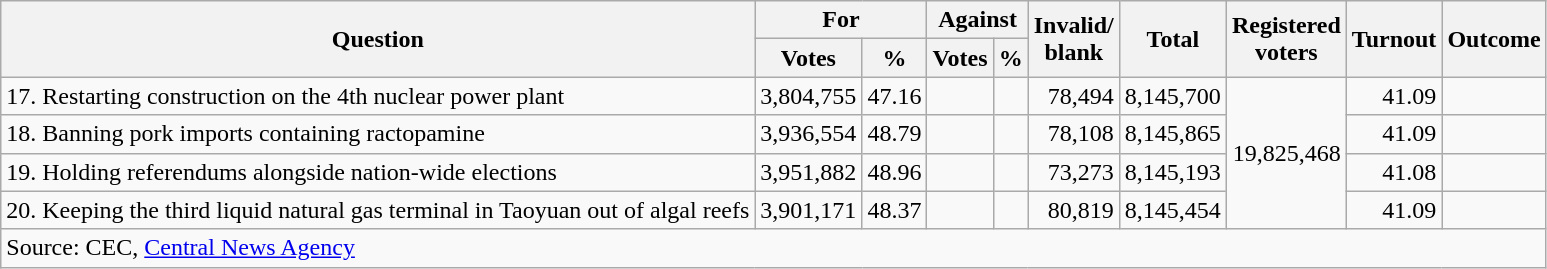<table class=wikitable style=text-align:right>
<tr>
<th rowspan=2>Question</th>
<th colspan=2>For</th>
<th colspan=2>Against</th>
<th rowspan=2>Invalid/<br>blank</th>
<th rowspan=2>Total</th>
<th rowspan=2>Registered<br>voters</th>
<th rowspan=2>Turnout</th>
<th rowspan=2>Outcome</th>
</tr>
<tr>
<th>Votes</th>
<th>%</th>
<th>Votes</th>
<th>%</th>
</tr>
<tr>
<td align=left>17. Restarting construction on the 4th nuclear power plant</td>
<td>3,804,755</td>
<td>47.16</td>
<td></td>
<td></td>
<td>78,494</td>
<td>8,145,700</td>
<td rowspan=4>19,825,468</td>
<td>41.09</td>
<td></td>
</tr>
<tr>
<td align=left>18. Banning pork imports containing ractopamine</td>
<td>3,936,554</td>
<td>48.79</td>
<td></td>
<td></td>
<td>78,108</td>
<td>8,145,865</td>
<td>41.09</td>
<td></td>
</tr>
<tr>
<td align=left>19. Holding referendums alongside nation-wide elections</td>
<td>3,951,882</td>
<td>48.96</td>
<td></td>
<td></td>
<td>73,273</td>
<td>8,145,193</td>
<td>41.08</td>
<td></td>
</tr>
<tr>
<td align=left>20. Keeping the third liquid natural gas terminal in Taoyuan out of algal reefs</td>
<td>3,901,171</td>
<td>48.37</td>
<td></td>
<td></td>
<td>80,819</td>
<td>8,145,454</td>
<td>41.09</td>
<td></td>
</tr>
<tr>
<td align=left colspan=10>Source: CEC, <a href='#'>Central News Agency</a></td>
</tr>
</table>
